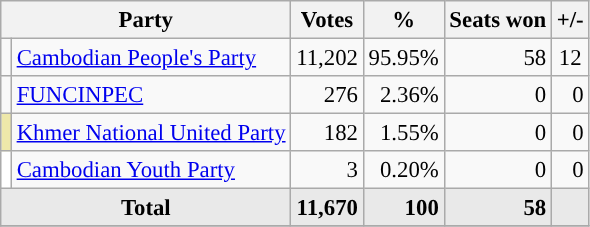<table class="wikitable" style="font-size:95%;text-align:center;">
<tr style="background-color:;">
<th colspan="2">Party</th>
<th>Votes</th>
<th>%</th>
<th>Seats won</th>
<th>+/-</th>
</tr>
<tr>
<td style="background:"></td>
<td style="text-align:left;"><a href='#'>Cambodian People's Party</a></td>
<td style="text-align:right;">11,202</td>
<td style="text-align:right;">95.95%</td>
<td style="text-align:right;">58</td>
<td> 12</td>
</tr>
<tr>
<td style="background:"></td>
<td style="text-align:left;"><a href='#'>FUNCINPEC</a></td>
<td style="text-align:right;">276</td>
<td style="text-align:right;">2.36%</td>
<td style="text-align:right;">0</td>
<td style="text-align:right;">0</td>
</tr>
<tr>
<td bgcolor=#EEE8AA></td>
<td style="text-align:left;"><a href='#'>Khmer National United Party</a></td>
<td style="text-align:right;">182</td>
<td style="text-align:right;">1.55%</td>
<td style="text-align:right;">0</td>
<td style="text-align:right;">0</td>
</tr>
<tr>
<td style="background:white;"></td>
<td style="text-align:left;"><a href='#'>Cambodian Youth Party</a></td>
<td style="text-align:right;">3</td>
<td style="text-align:right;">0.20%</td>
<td style="text-align:right;">0</td>
<td style="text-align:right;">0</td>
</tr>
<tr>
<td colspan=2 bgcolor="#E9E9E9"><strong>Total</strong></td>
<td align=right bgcolor= "#E9E9E9"><strong>11,670</strong></td>
<td align=right bgcolor="#E9E9E9"><strong>100</strong></td>
<td align=right bgcolor="#E9E9E9"><strong>58</strong></td>
<td align=right bgcolor="#E9E9E9"></td>
</tr>
<tr>
</tr>
</table>
